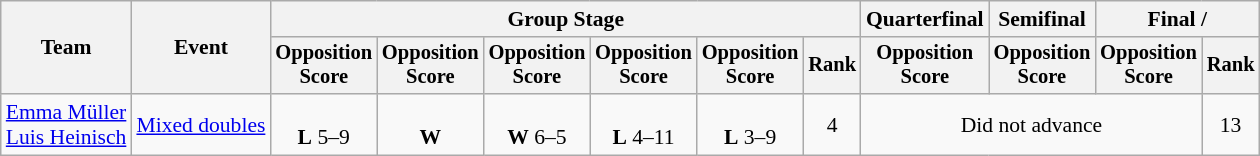<table class="wikitable" style="font-size:90%">
<tr>
<th rowspan=2>Team</th>
<th rowspan=2>Event</th>
<th colspan=6>Group Stage</th>
<th>Quarterfinal</th>
<th>Semifinal</th>
<th colspan=2>Final / </th>
</tr>
<tr style="font-size:95%">
<th>Opposition <br> Score</th>
<th>Opposition <br> Score</th>
<th>Opposition <br> Score</th>
<th>Opposition <br> Score</th>
<th>Opposition <br> Score</th>
<th>Rank</th>
<th>Opposition <br> Score</th>
<th>Opposition <br> Score</th>
<th>Opposition <br> Score</th>
<th>Rank</th>
</tr>
<tr align=center>
<td align=left><a href='#'>Emma Müller</a><br><a href='#'>Luis Heinisch</a></td>
<td align=left><a href='#'>Mixed doubles</a></td>
<td><br><strong>L</strong> 5–9</td>
<td><br><strong>W</strong></td>
<td><br><strong>W</strong> 6–5</td>
<td><br><strong>L</strong> 4–11</td>
<td><br><strong>L</strong> 3–9</td>
<td>4</td>
<td colspan=3>Did not advance</td>
<td>13</td>
</tr>
</table>
